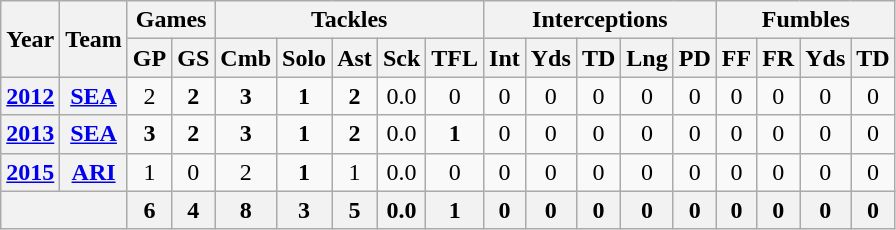<table class="wikitable" style="text-align:center">
<tr>
<th rowspan="2">Year</th>
<th rowspan="2">Team</th>
<th colspan="2">Games</th>
<th colspan="5">Tackles</th>
<th colspan="5">Interceptions</th>
<th colspan="4">Fumbles</th>
</tr>
<tr>
<th>GP</th>
<th>GS</th>
<th>Cmb</th>
<th>Solo</th>
<th>Ast</th>
<th>Sck</th>
<th>TFL</th>
<th>Int</th>
<th>Yds</th>
<th>TD</th>
<th>Lng</th>
<th>PD</th>
<th>FF</th>
<th>FR</th>
<th>Yds</th>
<th>TD</th>
</tr>
<tr>
<th><a href='#'>2012</a></th>
<th><a href='#'>SEA</a></th>
<td>2</td>
<td><strong>2</strong></td>
<td><strong>3</strong></td>
<td><strong>1</strong></td>
<td><strong>2</strong></td>
<td>0.0</td>
<td>0</td>
<td>0</td>
<td>0</td>
<td>0</td>
<td>0</td>
<td>0</td>
<td>0</td>
<td>0</td>
<td>0</td>
<td>0</td>
</tr>
<tr>
<th><a href='#'>2013</a></th>
<th><a href='#'>SEA</a></th>
<td><strong>3</strong></td>
<td><strong>2</strong></td>
<td><strong>3</strong></td>
<td><strong>1</strong></td>
<td><strong>2</strong></td>
<td>0.0</td>
<td><strong>1</strong></td>
<td>0</td>
<td>0</td>
<td>0</td>
<td>0</td>
<td>0</td>
<td>0</td>
<td>0</td>
<td>0</td>
<td>0</td>
</tr>
<tr>
<th><a href='#'>2015</a></th>
<th><a href='#'>ARI</a></th>
<td>1</td>
<td>0</td>
<td>2</td>
<td><strong>1</strong></td>
<td>1</td>
<td>0.0</td>
<td>0</td>
<td>0</td>
<td>0</td>
<td>0</td>
<td>0</td>
<td>0</td>
<td>0</td>
<td>0</td>
<td>0</td>
<td>0</td>
</tr>
<tr>
<th colspan="2"></th>
<th>6</th>
<th>4</th>
<th>8</th>
<th>3</th>
<th>5</th>
<th>0.0</th>
<th>1</th>
<th>0</th>
<th>0</th>
<th>0</th>
<th>0</th>
<th>0</th>
<th>0</th>
<th>0</th>
<th>0</th>
<th>0</th>
</tr>
</table>
